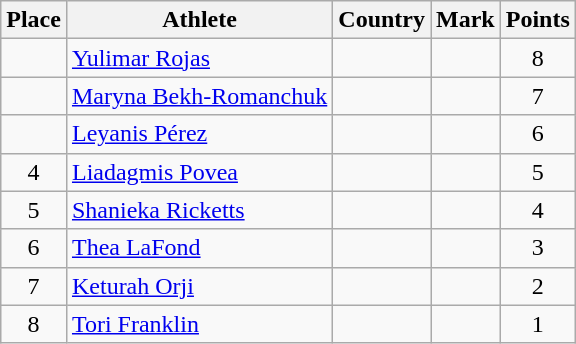<table class="wikitable">
<tr>
<th>Place</th>
<th>Athlete</th>
<th>Country</th>
<th>Mark</th>
<th>Points</th>
</tr>
<tr>
<td align=center></td>
<td><a href='#'>Yulimar Rojas</a></td>
<td></td>
<td> </td>
<td align=center>8</td>
</tr>
<tr>
<td align=center></td>
<td><a href='#'>Maryna Bekh-Romanchuk</a></td>
<td></td>
<td> </td>
<td align=center>7</td>
</tr>
<tr>
<td align=center></td>
<td><a href='#'>Leyanis Pérez</a></td>
<td></td>
<td> </td>
<td align=center>6</td>
</tr>
<tr>
<td align=center>4</td>
<td><a href='#'>Liadagmis Povea</a></td>
<td></td>
<td> </td>
<td align=center>5</td>
</tr>
<tr>
<td align=center>5</td>
<td><a href='#'>Shanieka Ricketts</a></td>
<td></td>
<td> </td>
<td align=center>4</td>
</tr>
<tr>
<td align=center>6</td>
<td><a href='#'>Thea LaFond</a></td>
<td></td>
<td> </td>
<td align=center>3</td>
</tr>
<tr>
<td align=center>7</td>
<td><a href='#'>Keturah Orji</a></td>
<td></td>
<td> </td>
<td align=center>2</td>
</tr>
<tr>
<td align=center>8</td>
<td><a href='#'>Tori Franklin</a></td>
<td></td>
<td> </td>
<td align=center>1</td>
</tr>
</table>
